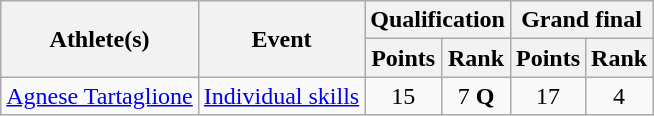<table class="wikitable">
<tr>
<th rowspan="2">Athlete(s)</th>
<th rowspan="2">Event</th>
<th colspan="2">Qualification</th>
<th colspan="2">Grand final</th>
</tr>
<tr>
<th>Points</th>
<th>Rank</th>
<th>Points</th>
<th>Rank</th>
</tr>
<tr>
<td><a href='#'>Agnese Tartaglione</a></td>
<td><a href='#'>Individual skills</a></td>
<td align="center">15</td>
<td align="center">7 <strong>Q</strong></td>
<td align="center">17</td>
<td align="center">4</td>
</tr>
</table>
